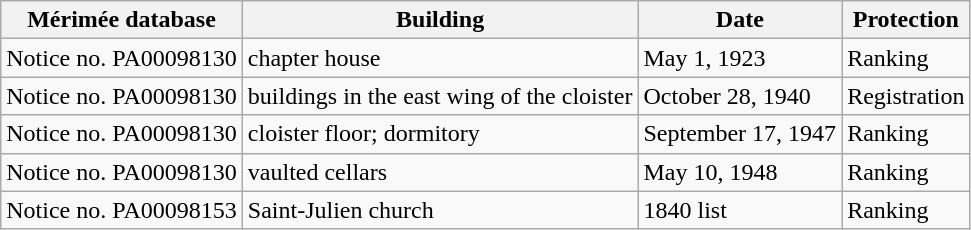<table class="wikitable">
<tr>
<th>Mérimée database</th>
<th>Building</th>
<th>Date</th>
<th>Protection</th>
</tr>
<tr>
<td>Notice no. PA00098130</td>
<td>chapter house</td>
<td>May 1, 1923</td>
<td>Ranking</td>
</tr>
<tr>
<td>Notice no. PA00098130</td>
<td>buildings in the east wing of the cloister</td>
<td>October 28, 1940</td>
<td>Registration</td>
</tr>
<tr>
<td>Notice no. PA00098130</td>
<td>cloister floor; dormitory</td>
<td>September 17, 1947</td>
<td>Ranking</td>
</tr>
<tr>
<td>Notice no. PA00098130</td>
<td>vaulted cellars</td>
<td>May 10, 1948</td>
<td>Ranking</td>
</tr>
<tr>
<td>Notice no. PA00098153</td>
<td>Saint-Julien church</td>
<td>1840 list</td>
<td>Ranking</td>
</tr>
</table>
